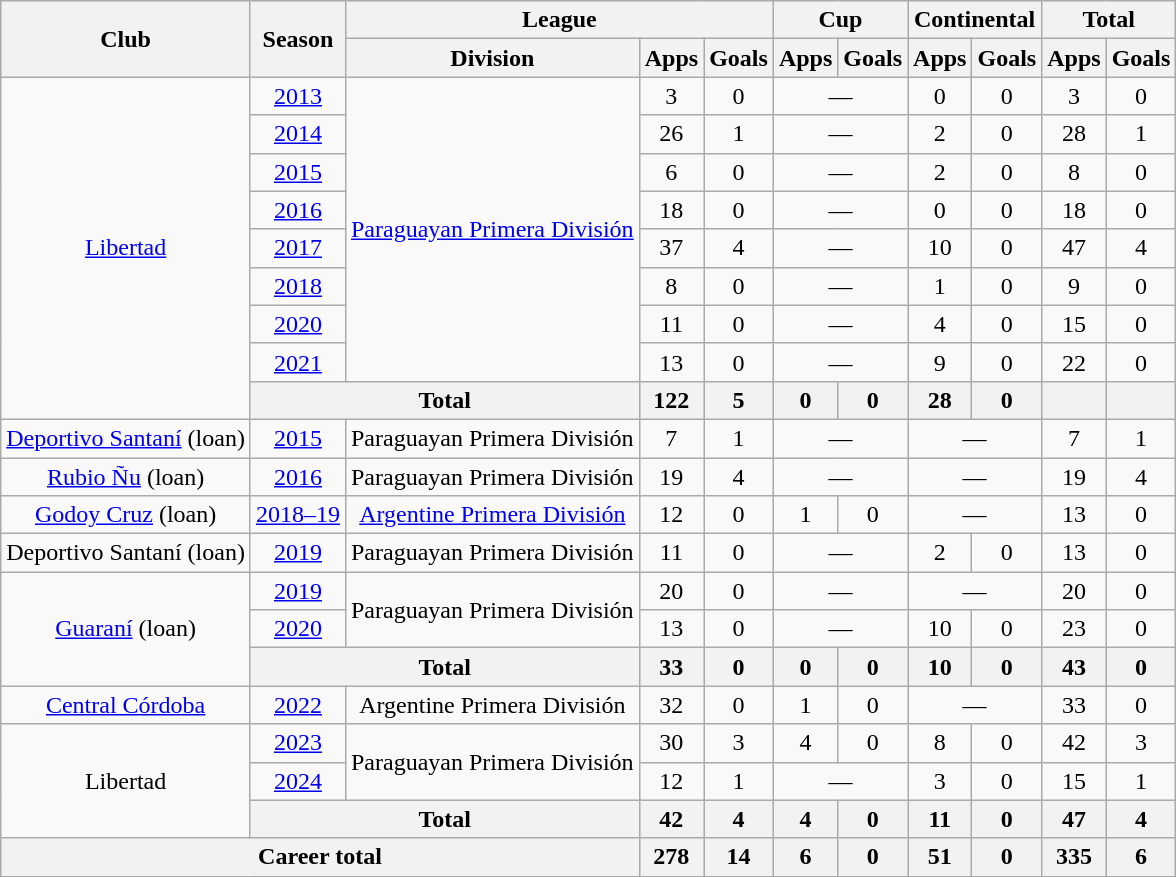<table class="wikitable", style="text-align:center">
<tr>
<th rowspan="2">Club</th>
<th rowspan="2">Season</th>
<th colspan="3">League</th>
<th colspan="2">Cup</th>
<th colspan="2">Continental</th>
<th colspan="2">Total</th>
</tr>
<tr>
<th>Division</th>
<th>Apps</th>
<th>Goals</th>
<th>Apps</th>
<th>Goals</th>
<th>Apps</th>
<th>Goals</th>
<th>Apps</th>
<th>Goals</th>
</tr>
<tr>
<td rowspan="9"><a href='#'>Libertad</a></td>
<td><a href='#'>2013</a></td>
<td rowspan="8"><a href='#'>Paraguayan Primera División</a></td>
<td>3</td>
<td>0</td>
<td colspan="2">—</td>
<td>0</td>
<td>0</td>
<td>3</td>
<td>0</td>
</tr>
<tr>
<td><a href='#'>2014</a></td>
<td>26</td>
<td>1</td>
<td colspan="2">—</td>
<td>2</td>
<td>0</td>
<td>28</td>
<td>1</td>
</tr>
<tr>
<td><a href='#'>2015</a></td>
<td>6</td>
<td>0</td>
<td colspan="2">—</td>
<td>2</td>
<td>0</td>
<td>8</td>
<td>0</td>
</tr>
<tr>
<td><a href='#'>2016</a></td>
<td>18</td>
<td>0</td>
<td colspan="2">—</td>
<td>0</td>
<td>0</td>
<td>18</td>
<td>0</td>
</tr>
<tr>
<td><a href='#'>2017</a></td>
<td>37</td>
<td>4</td>
<td colspan="2">—</td>
<td>10</td>
<td>0</td>
<td>47</td>
<td>4</td>
</tr>
<tr>
<td><a href='#'>2018</a></td>
<td>8</td>
<td>0</td>
<td colspan="2">—</td>
<td>1</td>
<td>0</td>
<td>9</td>
<td>0</td>
</tr>
<tr>
<td><a href='#'>2020</a></td>
<td>11</td>
<td>0</td>
<td colspan="2">—</td>
<td>4</td>
<td>0</td>
<td>15</td>
<td>0</td>
</tr>
<tr>
<td><a href='#'>2021</a></td>
<td>13</td>
<td>0</td>
<td colspan="2">—</td>
<td>9</td>
<td>0</td>
<td>22</td>
<td>0</td>
</tr>
<tr>
<th colspan="2">Total</th>
<th>122</th>
<th>5</th>
<th>0</th>
<th>0</th>
<th>28</th>
<th>0</th>
<th></th>
<th></th>
</tr>
<tr>
<td><a href='#'>Deportivo Santaní</a> (loan)</td>
<td><a href='#'>2015</a></td>
<td>Paraguayan Primera División</td>
<td>7</td>
<td>1</td>
<td colspan="2">—</td>
<td colspan="2">—</td>
<td>7</td>
<td>1</td>
</tr>
<tr>
<td><a href='#'>Rubio Ñu</a> (loan)</td>
<td><a href='#'>2016</a></td>
<td>Paraguayan Primera División</td>
<td>19</td>
<td>4</td>
<td colspan="2">—</td>
<td colspan="2">—</td>
<td>19</td>
<td>4</td>
</tr>
<tr>
<td><a href='#'>Godoy Cruz</a> (loan)</td>
<td><a href='#'>2018–19</a></td>
<td><a href='#'>Argentine Primera División</a></td>
<td>12</td>
<td>0</td>
<td>1</td>
<td>0</td>
<td colspan="2">—</td>
<td>13</td>
<td>0</td>
</tr>
<tr>
<td>Deportivo Santaní (loan)</td>
<td><a href='#'>2019</a></td>
<td>Paraguayan Primera División</td>
<td>11</td>
<td>0</td>
<td colspan="2">—</td>
<td>2</td>
<td>0</td>
<td>13</td>
<td>0</td>
</tr>
<tr>
<td rowspan="3"><a href='#'>Guaraní</a> (loan)</td>
<td><a href='#'>2019</a></td>
<td rowspan="2">Paraguayan Primera División</td>
<td>20</td>
<td>0</td>
<td colspan="2">—</td>
<td colspan="2">—</td>
<td>20</td>
<td>0</td>
</tr>
<tr>
<td><a href='#'>2020</a></td>
<td>13</td>
<td>0</td>
<td colspan="2">—</td>
<td>10</td>
<td>0</td>
<td>23</td>
<td>0</td>
</tr>
<tr>
<th colspan="2">Total</th>
<th>33</th>
<th>0</th>
<th>0</th>
<th>0</th>
<th>10</th>
<th>0</th>
<th>43</th>
<th>0</th>
</tr>
<tr>
<td><a href='#'>Central Córdoba</a></td>
<td><a href='#'>2022</a></td>
<td>Argentine Primera División</td>
<td>32</td>
<td>0</td>
<td>1</td>
<td>0</td>
<td colspan="2">—</td>
<td>33</td>
<td>0</td>
</tr>
<tr>
<td rowspan="3">Libertad</td>
<td><a href='#'>2023</a></td>
<td rowspan="2">Paraguayan Primera División</td>
<td>30</td>
<td>3</td>
<td>4</td>
<td>0</td>
<td>8</td>
<td>0</td>
<td>42</td>
<td>3</td>
</tr>
<tr>
<td><a href='#'>2024</a></td>
<td>12</td>
<td>1</td>
<td colspan="2">—</td>
<td>3</td>
<td>0</td>
<td>15</td>
<td>1</td>
</tr>
<tr>
<th colspan="2">Total</th>
<th>42</th>
<th>4</th>
<th>4</th>
<th>0</th>
<th>11</th>
<th>0</th>
<th>47</th>
<th>4</th>
</tr>
<tr>
<th colspan="3">Career total</th>
<th>278</th>
<th>14</th>
<th>6</th>
<th>0</th>
<th>51</th>
<th>0</th>
<th>335</th>
<th>6</th>
</tr>
</table>
